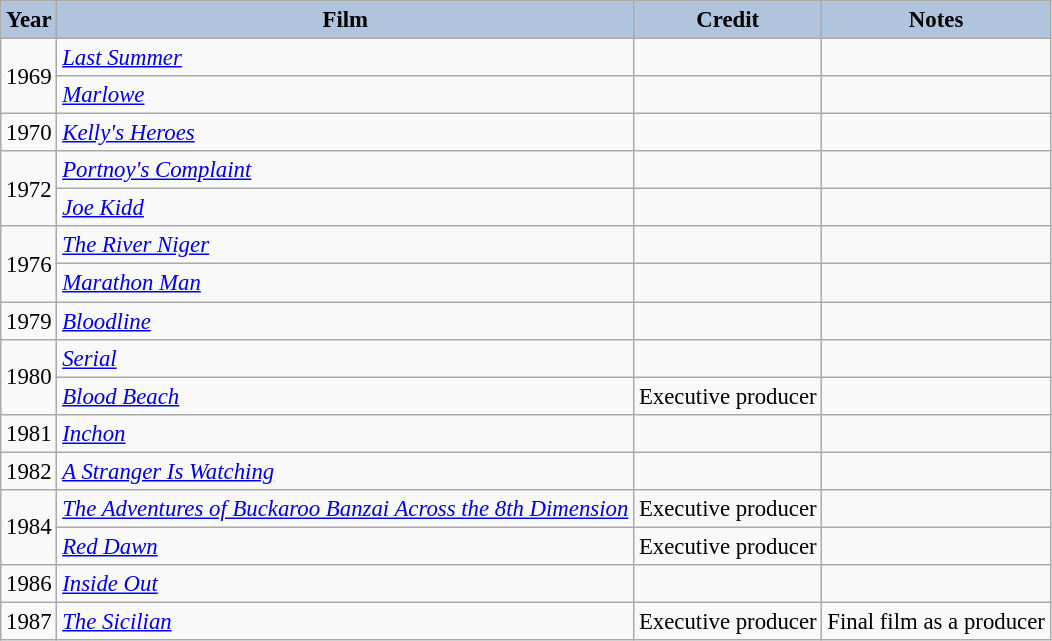<table class="wikitable" style="font-size:95%;">
<tr>
<th style="background:#B0C4DE;">Year</th>
<th style="background:#B0C4DE;">Film</th>
<th style="background:#B0C4DE;">Credit</th>
<th style="background:#B0C4DE;">Notes</th>
</tr>
<tr>
<td rowspan=2>1969</td>
<td><em><a href='#'>Last Summer</a></em></td>
<td></td>
<td></td>
</tr>
<tr>
<td><em><a href='#'>Marlowe</a></em></td>
<td></td>
<td></td>
</tr>
<tr>
<td>1970</td>
<td><em><a href='#'>Kelly's Heroes</a></em></td>
<td></td>
<td></td>
</tr>
<tr>
<td rowspan=2>1972</td>
<td><em><a href='#'>Portnoy's Complaint</a></em></td>
<td></td>
<td></td>
</tr>
<tr>
<td><em><a href='#'>Joe Kidd</a></em></td>
<td></td>
<td></td>
</tr>
<tr>
<td rowspan=2>1976</td>
<td><em><a href='#'>The River Niger</a></em></td>
<td></td>
<td></td>
</tr>
<tr>
<td><em><a href='#'>Marathon Man</a></em></td>
<td></td>
<td></td>
</tr>
<tr>
<td>1979</td>
<td><em><a href='#'>Bloodline</a></em></td>
<td></td>
<td></td>
</tr>
<tr>
<td rowspan=2>1980</td>
<td><em><a href='#'>Serial</a></em></td>
<td></td>
<td></td>
</tr>
<tr>
<td><em><a href='#'>Blood Beach</a></em></td>
<td>Executive producer</td>
<td></td>
</tr>
<tr>
<td>1981</td>
<td><em><a href='#'>Inchon</a></em></td>
<td></td>
<td></td>
</tr>
<tr>
<td>1982</td>
<td><em><a href='#'>A Stranger Is Watching</a></em></td>
<td></td>
<td></td>
</tr>
<tr>
<td rowspan=2>1984</td>
<td><em><a href='#'>The Adventures of Buckaroo Banzai Across the 8th Dimension</a></em></td>
<td>Executive producer</td>
<td></td>
</tr>
<tr>
<td><em><a href='#'>Red Dawn</a></em></td>
<td>Executive producer</td>
<td></td>
</tr>
<tr>
<td>1986</td>
<td><em><a href='#'>Inside Out</a></em></td>
<td></td>
<td></td>
</tr>
<tr>
<td>1987</td>
<td><em><a href='#'>The Sicilian</a></em></td>
<td>Executive producer</td>
<td>Final film as a producer</td>
</tr>
</table>
